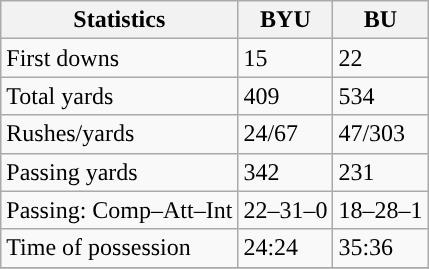<table class="wikitable" style="float: left;">
<tr>
<th>Statistics</th>
<th>BYU</th>
<th>BU</th>
</tr>
<tr>
<td>First downs</td>
<td>15</td>
<td>22</td>
</tr>
<tr>
<td>Total yards</td>
<td>409</td>
<td>534</td>
</tr>
<tr>
<td>Rushes/yards</td>
<td>24/67</td>
<td>47/303</td>
</tr>
<tr>
<td>Passing yards</td>
<td>342</td>
<td>231</td>
</tr>
<tr>
<td>Passing: Comp–Att–Int</td>
<td>22–31–0</td>
<td>18–28–1</td>
</tr>
<tr>
<td>Time of possession</td>
<td>24:24</td>
<td>35:36</td>
</tr>
<tr>
</tr>
</table>
